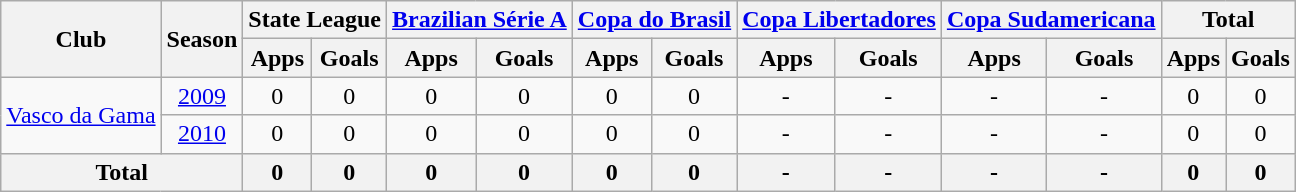<table class="wikitable" style="text-align: center;">
<tr>
<th rowspan="2">Club</th>
<th rowspan="2">Season</th>
<th colspan="2">State League</th>
<th colspan="2"><a href='#'>Brazilian Série A</a></th>
<th colspan="2"><a href='#'>Copa do Brasil</a></th>
<th colspan="2"><a href='#'>Copa Libertadores</a></th>
<th colspan="2"><a href='#'>Copa Sudamericana</a></th>
<th colspan="2">Total</th>
</tr>
<tr>
<th>Apps</th>
<th>Goals</th>
<th>Apps</th>
<th>Goals</th>
<th>Apps</th>
<th>Goals</th>
<th>Apps</th>
<th>Goals</th>
<th>Apps</th>
<th>Goals</th>
<th>Apps</th>
<th>Goals</th>
</tr>
<tr>
<td rowspan="2" valign="center"><a href='#'>Vasco da Gama</a></td>
<td><a href='#'>2009</a></td>
<td>0</td>
<td>0</td>
<td>0</td>
<td>0</td>
<td>0</td>
<td>0</td>
<td>-</td>
<td>-</td>
<td>-</td>
<td>-</td>
<td>0</td>
<td>0</td>
</tr>
<tr>
<td><a href='#'>2010</a></td>
<td>0</td>
<td>0</td>
<td>0</td>
<td>0</td>
<td>0</td>
<td>0</td>
<td>-</td>
<td>-</td>
<td>-</td>
<td>-</td>
<td>0</td>
<td>0</td>
</tr>
<tr>
<th colspan="2"><strong>Total</strong></th>
<th>0</th>
<th>0</th>
<th>0</th>
<th>0</th>
<th>0</th>
<th>0</th>
<th>-</th>
<th>-</th>
<th>-</th>
<th>-</th>
<th>0</th>
<th>0</th>
</tr>
</table>
